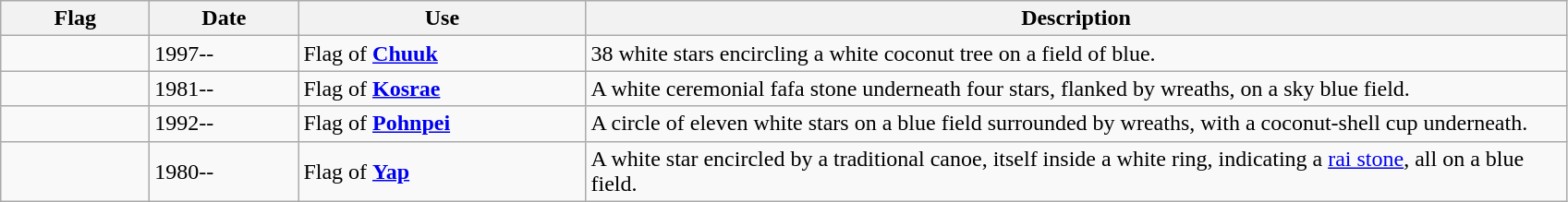<table class="wikitable" style="background:#FFFFF">
<tr>
<th style="width:100px">Flag</th>
<th style="width:100px">Date</th>
<th style="width:200px">Use</th>
<th style="width:700px">Description</th>
</tr>
<tr>
<td></td>
<td>1997--</td>
<td>Flag of <strong><a href='#'>Chuuk</a></strong> </td>
<td>38 white stars encircling a white coconut tree on a field of blue.</td>
</tr>
<tr>
<td></td>
<td>1981--</td>
<td>Flag of <strong><a href='#'>Kosrae</a></strong></td>
<td>A white ceremonial fafa stone underneath four stars, flanked by wreaths, on a sky blue field.</td>
</tr>
<tr>
<td></td>
<td>1992--</td>
<td>Flag of <strong><a href='#'>Pohnpei</a></strong></td>
<td>A circle of eleven white stars on a blue field surrounded by wreaths, with a coconut-shell cup underneath.</td>
</tr>
<tr>
<td></td>
<td>1980--</td>
<td>Flag of <strong><a href='#'>Yap</a></strong> </td>
<td>A white star encircled by a traditional canoe, itself inside a white ring, indicating a <a href='#'>rai stone</a>, all on a blue field.</td>
</tr>
</table>
